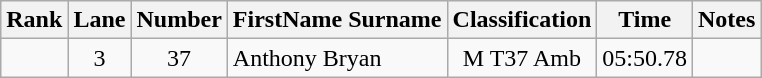<table class="wikitable sortable" style="text-align:center">
<tr>
<th>Rank</th>
<th>Lane</th>
<th>Number</th>
<th>FirstName Surname</th>
<th>Classification</th>
<th>Time</th>
<th>Notes</th>
</tr>
<tr>
<td></td>
<td>3</td>
<td>37</td>
<td style="text-align:left"> Anthony Bryan</td>
<td>M T37 Amb</td>
<td>05:50.78</td>
<td></td>
</tr>
</table>
